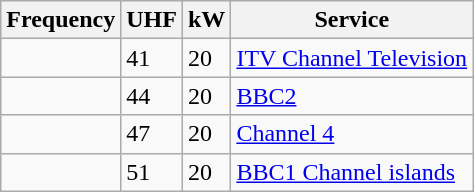<table class="wikitable sortable">
<tr>
<th>Frequency</th>
<th>UHF</th>
<th>kW</th>
<th>Service</th>
</tr>
<tr>
<td></td>
<td>41</td>
<td>20</td>
<td><a href='#'>ITV Channel Television</a></td>
</tr>
<tr>
<td></td>
<td>44</td>
<td>20</td>
<td><a href='#'>BBC2</a></td>
</tr>
<tr>
<td></td>
<td>47</td>
<td>20</td>
<td><a href='#'>Channel 4</a></td>
</tr>
<tr>
<td></td>
<td>51</td>
<td>20</td>
<td><a href='#'>BBC1 Channel islands</a></td>
</tr>
</table>
